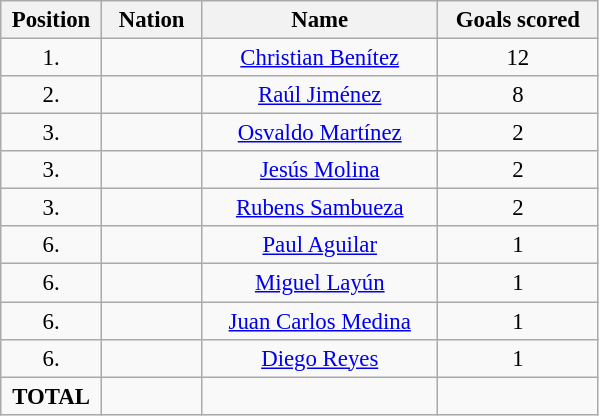<table class="wikitable" style="font-size: 95%; text-align: center;">
<tr>
<th width=60>Position</th>
<th width=60>Nation</th>
<th width=150>Name</th>
<th width=100>Goals scored</th>
</tr>
<tr>
<td>1.</td>
<td></td>
<td><a href='#'>Christian Benítez</a></td>
<td>12</td>
</tr>
<tr>
<td>2.</td>
<td></td>
<td><a href='#'>Raúl Jiménez</a></td>
<td>8</td>
</tr>
<tr>
<td>3.</td>
<td></td>
<td><a href='#'>Osvaldo Martínez</a></td>
<td>2</td>
</tr>
<tr>
<td>3.</td>
<td></td>
<td><a href='#'>Jesús Molina</a></td>
<td>2</td>
</tr>
<tr>
<td>3.</td>
<td></td>
<td><a href='#'>Rubens Sambueza</a></td>
<td>2</td>
</tr>
<tr>
<td>6.</td>
<td></td>
<td><a href='#'>Paul Aguilar</a></td>
<td>1</td>
</tr>
<tr>
<td>6.</td>
<td></td>
<td><a href='#'>Miguel Layún</a></td>
<td>1</td>
</tr>
<tr>
<td>6.</td>
<td></td>
<td><a href='#'>Juan Carlos Medina</a></td>
<td>1</td>
</tr>
<tr>
<td>6.</td>
<td></td>
<td><a href='#'>Diego Reyes</a></td>
<td>1</td>
</tr>
<tr>
<td><strong>TOTAL</strong></td>
<td></td>
<td></td>
<td></td>
</tr>
</table>
